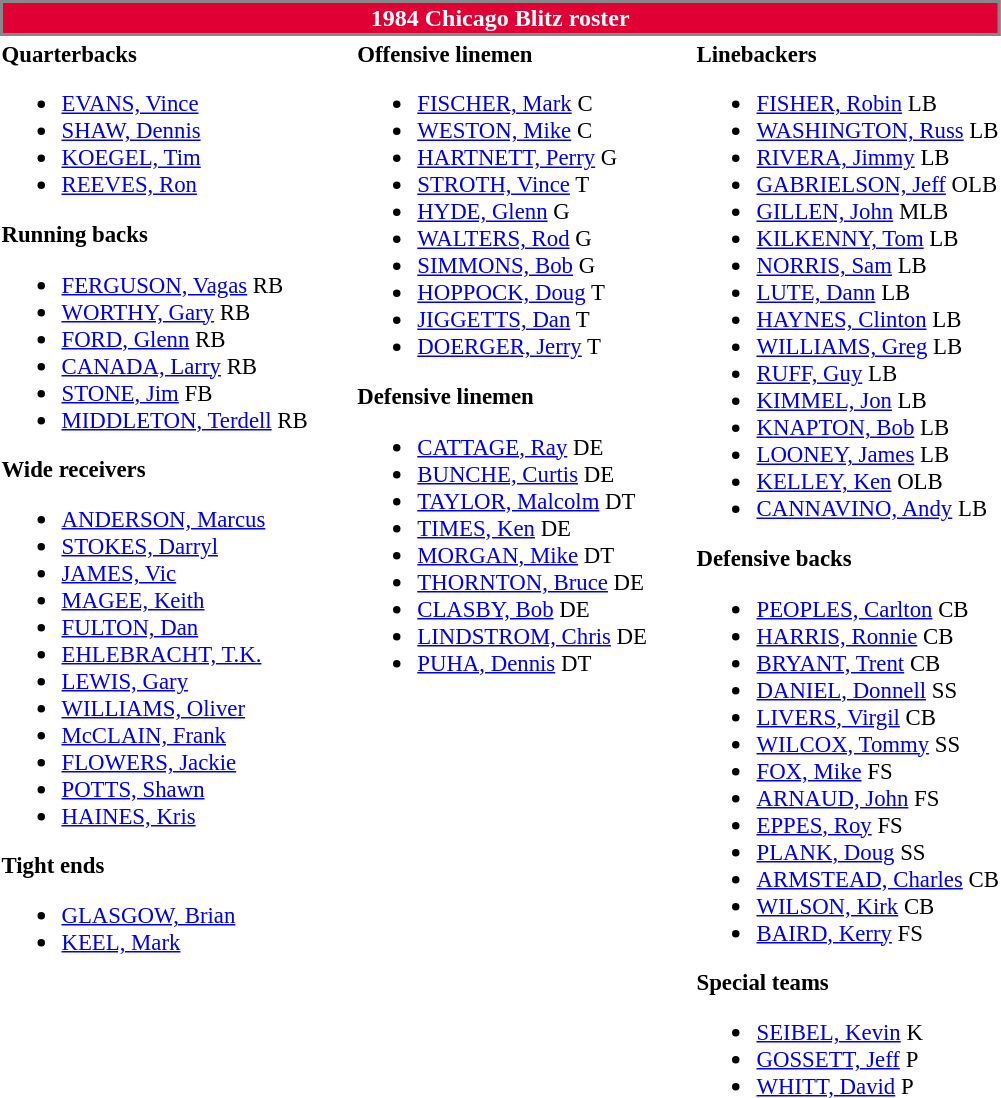<table class="toccolours" style="text-align: left;">
<tr>
<th colspan="7" style="background:#E00034; border:2px solid #85888B; color:white; text-align:center;">1984 Chicago Blitz roster</th>
</tr>
<tr>
<td style="font-size:95%; vertical-align:top;"><strong>Quarterbacks</strong><br><ul><li> <a href='#'>EVANS, Vince</a></li><li> <a href='#'>SHAW, Dennis</a></li><li> <a href='#'>KOEGEL, Tim</a></li><li> <a href='#'>REEVES, Ron</a></li></ul><strong>Running backs</strong><ul><li> <a href='#'>FERGUSON, Vagas</a> RB</li><li> <a href='#'>WORTHY, Gary</a> RB</li><li> <a href='#'>FORD, Glenn</a> RB</li><li> <a href='#'>CANADA, Larry</a> RB</li><li> <a href='#'>STONE, Jim</a> FB</li><li> <a href='#'>MIDDLETON, Terdell</a> RB</li></ul><strong>Wide receivers</strong><ul><li> <a href='#'>ANDERSON, Marcus</a></li><li> <a href='#'>STOKES, Darryl</a></li><li> <a href='#'>JAMES, Vic</a></li><li> <a href='#'>MAGEE, Keith</a></li><li> <a href='#'>FULTON, Dan</a></li><li> <a href='#'>EHLEBRACHT, T.K.</a></li><li> <a href='#'>LEWIS, Gary</a></li><li> <a href='#'>WILLIAMS, Oliver</a></li><li> <a href='#'>McCLAIN, Frank</a></li><li> <a href='#'>FLOWERS, Jackie</a></li><li> <a href='#'>POTTS, Shawn</a></li><li> <a href='#'>HAINES, Kris</a></li></ul><strong>Tight ends</strong><ul><li> <a href='#'>GLASGOW, Brian</a></li><li> <a href='#'>KEEL, Mark</a></li></ul></td>
<td style="width: 25px;"></td>
<td style="font-size:95%; vertical-align:top;"><strong>Offensive linemen</strong><br><ul><li> <a href='#'>FISCHER, Mark</a> C</li><li> <a href='#'>WESTON, Mike</a> C</li><li> <a href='#'>HARTNETT, Perry</a> G</li><li> <a href='#'>STROTH, Vince</a> T</li><li> <a href='#'>HYDE, Glenn</a> G</li><li> <a href='#'>WALTERS, Rod</a> G</li><li> <a href='#'>SIMMONS, Bob</a> G</li><li> <a href='#'>HOPPOCK, Doug</a> T</li><li> <a href='#'>JIGGETTS, Dan</a> T</li><li> <a href='#'>DOERGER, Jerry</a> T</li></ul><strong>Defensive linemen</strong><ul><li> <a href='#'>CATTAGE, Ray</a> DE</li><li> <a href='#'>BUNCHE, Curtis</a> DE</li><li> <a href='#'>TAYLOR, Malcolm</a> DT</li><li> <a href='#'>TIMES, Ken</a> DE</li><li> <a href='#'>MORGAN, Mike</a> DT</li><li> <a href='#'>THORNTON, Bruce</a> DE</li><li> <a href='#'>CLASBY, Bob</a> DE</li><li> <a href='#'>LINDSTROM, Chris</a> DE</li><li> <a href='#'>PUHA, Dennis</a> DT</li></ul></td>
<td style="width: 25px;"></td>
<td style="font-size:95%; vertical-align:top;"><strong>Linebackers</strong><br><ul><li> <a href='#'>FISHER, Robin</a> LB</li><li> <a href='#'>WASHINGTON, Russ</a> LB</li><li> <a href='#'>RIVERA, Jimmy</a> LB</li><li> <a href='#'>GABRIELSON, Jeff</a> OLB</li><li> <a href='#'>GILLEN, John</a> MLB</li><li> <a href='#'>KILKENNY, Tom</a> LB</li><li> <a href='#'>NORRIS, Sam</a> LB</li><li> <a href='#'>LUTE, Dann</a> LB</li><li> <a href='#'>HAYNES, Clinton</a> LB</li><li> <a href='#'>WILLIAMS, Greg</a> LB</li><li> <a href='#'>RUFF, Guy</a> LB</li><li> <a href='#'>KIMMEL, Jon</a> LB</li><li> <a href='#'>KNAPTON, Bob</a> LB</li><li> <a href='#'>LOONEY, James</a> LB</li><li> <a href='#'>KELLEY, Ken</a> OLB</li><li> <a href='#'>CANNAVINO, Andy</a> LB</li></ul><strong>Defensive backs</strong><ul><li> <a href='#'>PEOPLES, Carlton</a> CB</li><li> <a href='#'>HARRIS, Ronnie</a> CB</li><li> <a href='#'>BRYANT, Trent</a> CB</li><li> <a href='#'>DANIEL, Donnell</a> SS</li><li> <a href='#'>LIVERS, Virgil</a> CB</li><li> <a href='#'>WILCOX, Tommy</a> SS</li><li> <a href='#'>FOX, Mike</a> FS</li><li> <a href='#'>ARNAUD, John</a> FS</li><li> <a href='#'>EPPES, Roy</a> FS</li><li> <a href='#'>PLANK, Doug</a> SS</li><li> <a href='#'>ARMSTEAD, Charles</a> CB</li><li> <a href='#'>WILSON, Kirk</a> CB</li><li> <a href='#'>BAIRD, Kerry</a> FS</li></ul><strong>Special teams</strong><ul><li> <a href='#'>SEIBEL, Kevin</a> K</li><li> <a href='#'>GOSSETT, Jeff</a> P</li><li> <a href='#'>WHITT, David</a> P</li></ul></td>
</tr>
</table>
